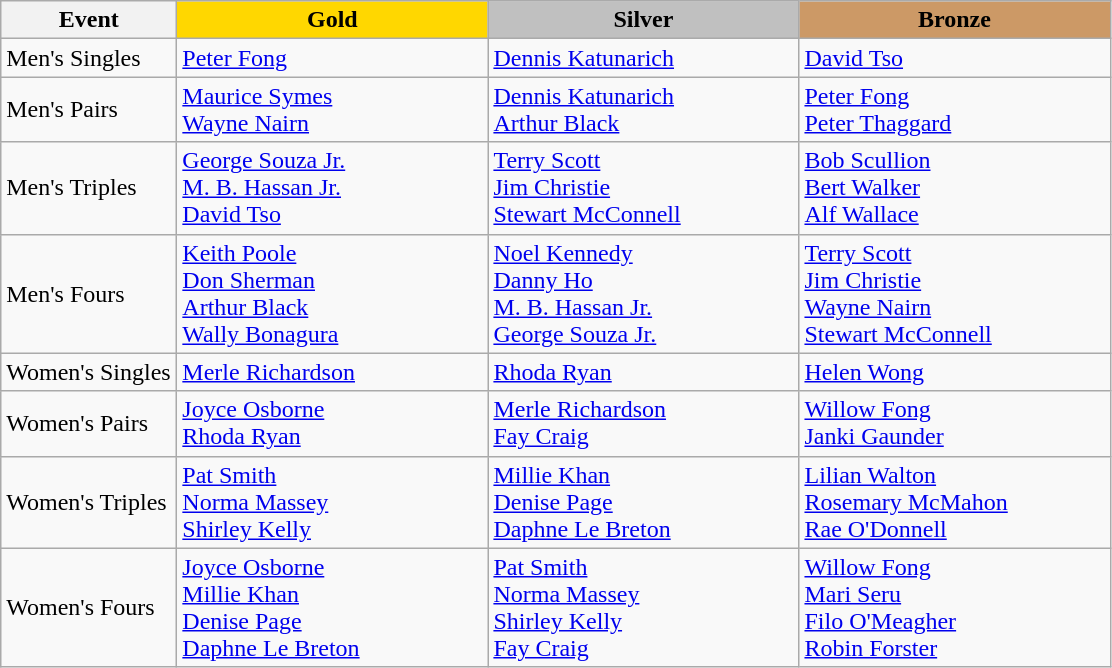<table class="wikitable" style="font-size: 100%">
<tr>
<th width=110>Event</th>
<th width=200 style="background-color: gold;">Gold</th>
<th width=200 style="background-color: silver;">Silver</th>
<th width=200 style="background-color: #cc9966;">Bronze</th>
</tr>
<tr>
<td>Men's Singles</td>
<td> <a href='#'>Peter Fong</a></td>
<td> <a href='#'>Dennis Katunarich</a></td>
<td> <a href='#'>David Tso</a></td>
</tr>
<tr>
<td>Men's Pairs</td>
<td> <a href='#'>Maurice Symes</a><br><a href='#'>Wayne Nairn</a></td>
<td> <a href='#'>Dennis Katunarich</a><br><a href='#'>Arthur Black</a></td>
<td> <a href='#'>Peter Fong</a><br><a href='#'>Peter Thaggard</a></td>
</tr>
<tr>
<td>Men's Triples</td>
<td> <a href='#'>George Souza Jr.</a><br><a href='#'>M. B. Hassan Jr.</a><br><a href='#'>David Tso</a></td>
<td> <a href='#'>Terry Scott</a><br><a href='#'>Jim Christie</a><br><a href='#'>Stewart McConnell</a></td>
<td> <a href='#'>Bob Scullion</a><br><a href='#'>Bert Walker</a><br><a href='#'>Alf Wallace</a></td>
</tr>
<tr>
<td>Men's Fours</td>
<td> <a href='#'>Keith Poole</a><br><a href='#'>Don Sherman</a><br><a href='#'>Arthur Black</a><br><a href='#'>Wally Bonagura</a></td>
<td> <a href='#'>Noel Kennedy</a><br><a href='#'>Danny Ho</a><br> <a href='#'>M. B. Hassan Jr.</a><br><a href='#'>George Souza Jr.</a></td>
<td> <a href='#'>Terry Scott</a><br><a href='#'>Jim Christie</a><br><a href='#'>Wayne Nairn</a><br><a href='#'>Stewart McConnell</a></td>
</tr>
<tr>
<td>Women's Singles</td>
<td> <a href='#'>Merle Richardson</a></td>
<td> <a href='#'>Rhoda Ryan</a></td>
<td> <a href='#'>Helen Wong</a></td>
</tr>
<tr>
<td>Women's Pairs</td>
<td> <a href='#'>Joyce Osborne</a><br> <a href='#'>Rhoda Ryan</a></td>
<td> <a href='#'>Merle Richardson</a><br><a href='#'>Fay Craig</a></td>
<td> <a href='#'>Willow Fong</a><br><a href='#'>Janki Gaunder</a></td>
</tr>
<tr>
<td>Women's Triples</td>
<td> <a href='#'>Pat Smith</a><br> <a href='#'>Norma Massey</a><br><a href='#'>Shirley Kelly</a></td>
<td> <a href='#'>Millie Khan</a><br><a href='#'>Denise Page</a><br><a href='#'>Daphne Le Breton</a></td>
<td> <a href='#'>Lilian Walton</a><br><a href='#'>Rosemary McMahon</a><br><a href='#'>Rae O'Donnell</a></td>
</tr>
<tr>
<td>Women's Fours</td>
<td> <a href='#'>Joyce Osborne</a><br> <a href='#'>Millie Khan</a><br><a href='#'>Denise Page</a><br><a href='#'>Daphne Le Breton</a></td>
<td> <a href='#'>Pat Smith</a><br> <a href='#'>Norma Massey</a><br><a href='#'>Shirley Kelly</a><br><a href='#'>Fay Craig</a></td>
<td> <a href='#'>Willow Fong</a><br><a href='#'>Mari Seru</a><br><a href='#'>Filo O'Meagher</a><br><a href='#'>Robin Forster</a></td>
</tr>
</table>
